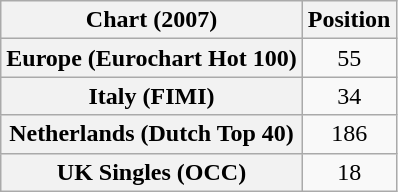<table class="wikitable sortable plainrowheaders" style="text-align:center">
<tr>
<th>Chart (2007)</th>
<th>Position</th>
</tr>
<tr>
<th scope="row">Europe (Eurochart Hot 100)</th>
<td>55</td>
</tr>
<tr>
<th scope="row">Italy (FIMI)</th>
<td>34</td>
</tr>
<tr>
<th scope="row">Netherlands (Dutch Top 40)</th>
<td>186</td>
</tr>
<tr>
<th scope="row">UK Singles (OCC)</th>
<td>18</td>
</tr>
</table>
